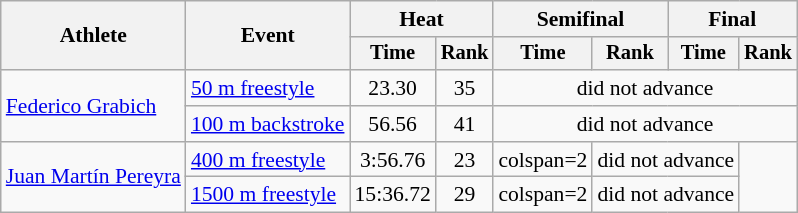<table class=wikitable style="font-size:90%">
<tr>
<th rowspan="2">Athlete</th>
<th rowspan="2">Event</th>
<th colspan="2">Heat</th>
<th colspan="2">Semifinal</th>
<th colspan="2">Final</th>
</tr>
<tr style="font-size:95%">
<th>Time</th>
<th>Rank</th>
<th>Time</th>
<th>Rank</th>
<th>Time</th>
<th>Rank</th>
</tr>
<tr align=center>
<td align=left rowspan=2><a href='#'>Federico Grabich</a></td>
<td align=left><a href='#'>50 m freestyle</a></td>
<td>23.30</td>
<td>35</td>
<td colspan=4>did not advance</td>
</tr>
<tr align=center>
<td align=left><a href='#'>100 m backstroke</a></td>
<td>56.56</td>
<td>41</td>
<td colspan=4>did not advance</td>
</tr>
<tr align=center>
<td align=left rowspan=2><a href='#'>Juan Martín Pereyra</a></td>
<td align=left><a href='#'>400 m freestyle</a></td>
<td>3:56.76</td>
<td>23</td>
<td>colspan=2 </td>
<td colspan=2>did not advance</td>
</tr>
<tr align=center>
<td align=left><a href='#'>1500 m freestyle</a></td>
<td>15:36.72</td>
<td>29</td>
<td>colspan=2 </td>
<td colspan=2>did not advance</td>
</tr>
</table>
